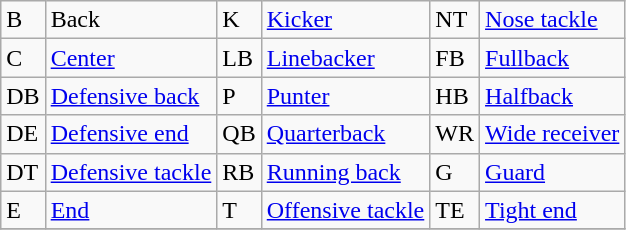<table class="wikitable">
<tr>
<td>B</td>
<td>Back</td>
<td>K</td>
<td><a href='#'>Kicker</a></td>
<td>NT</td>
<td><a href='#'>Nose tackle</a></td>
</tr>
<tr>
<td>C</td>
<td><a href='#'>Center</a></td>
<td>LB</td>
<td><a href='#'>Linebacker</a></td>
<td>FB</td>
<td><a href='#'>Fullback</a></td>
</tr>
<tr>
<td>DB</td>
<td><a href='#'>Defensive back</a></td>
<td>P</td>
<td><a href='#'>Punter</a></td>
<td>HB</td>
<td><a href='#'>Halfback</a></td>
</tr>
<tr>
<td>DE</td>
<td><a href='#'>Defensive end</a></td>
<td>QB</td>
<td><a href='#'>Quarterback</a></td>
<td>WR</td>
<td><a href='#'>Wide receiver</a></td>
</tr>
<tr>
<td>DT</td>
<td><a href='#'>Defensive tackle</a></td>
<td>RB</td>
<td><a href='#'>Running back</a></td>
<td>G</td>
<td><a href='#'>Guard</a></td>
</tr>
<tr>
<td>E</td>
<td><a href='#'>End</a></td>
<td>T</td>
<td><a href='#'>Offensive tackle</a></td>
<td>TE</td>
<td><a href='#'>Tight end</a></td>
</tr>
<tr>
</tr>
</table>
